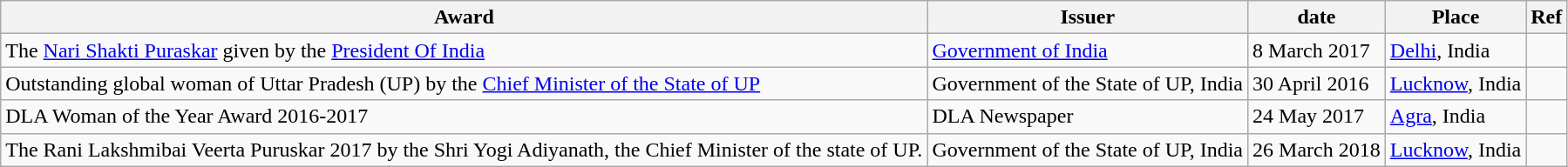<table class="wikitable">
<tr>
<th>Award</th>
<th>Issuer</th>
<th>date</th>
<th>Place</th>
<th>Ref</th>
</tr>
<tr>
<td>The <a href='#'>Nari Shakti Puraskar</a> given by the <a href='#'>President Of India</a></td>
<td><a href='#'>Government of India</a></td>
<td>8 March 2017</td>
<td><a href='#'>Delhi</a>, India</td>
<td></td>
</tr>
<tr>
<td>Outstanding global woman of Uttar Pradesh (UP) by the <a href='#'>Chief Minister of the State of UP</a></td>
<td>Government of the State of UP, India</td>
<td>30 April 2016</td>
<td><a href='#'>Lucknow</a>, India</td>
<td></td>
</tr>
<tr>
<td>DLA Woman of the Year Award 2016-2017</td>
<td>DLA Newspaper</td>
<td>24 May 2017</td>
<td><a href='#'>Agra</a>, India</td>
<td></td>
</tr>
<tr>
<td>The Rani Lakshmibai Veerta Puruskar 2017 by the Shri Yogi Adiyanath, the Chief Minister of the state of UP.</td>
<td>Government of the State of UP, India</td>
<td>26 March 2018</td>
<td><a href='#'>Lucknow</a>, India</td>
<td></td>
</tr>
</table>
